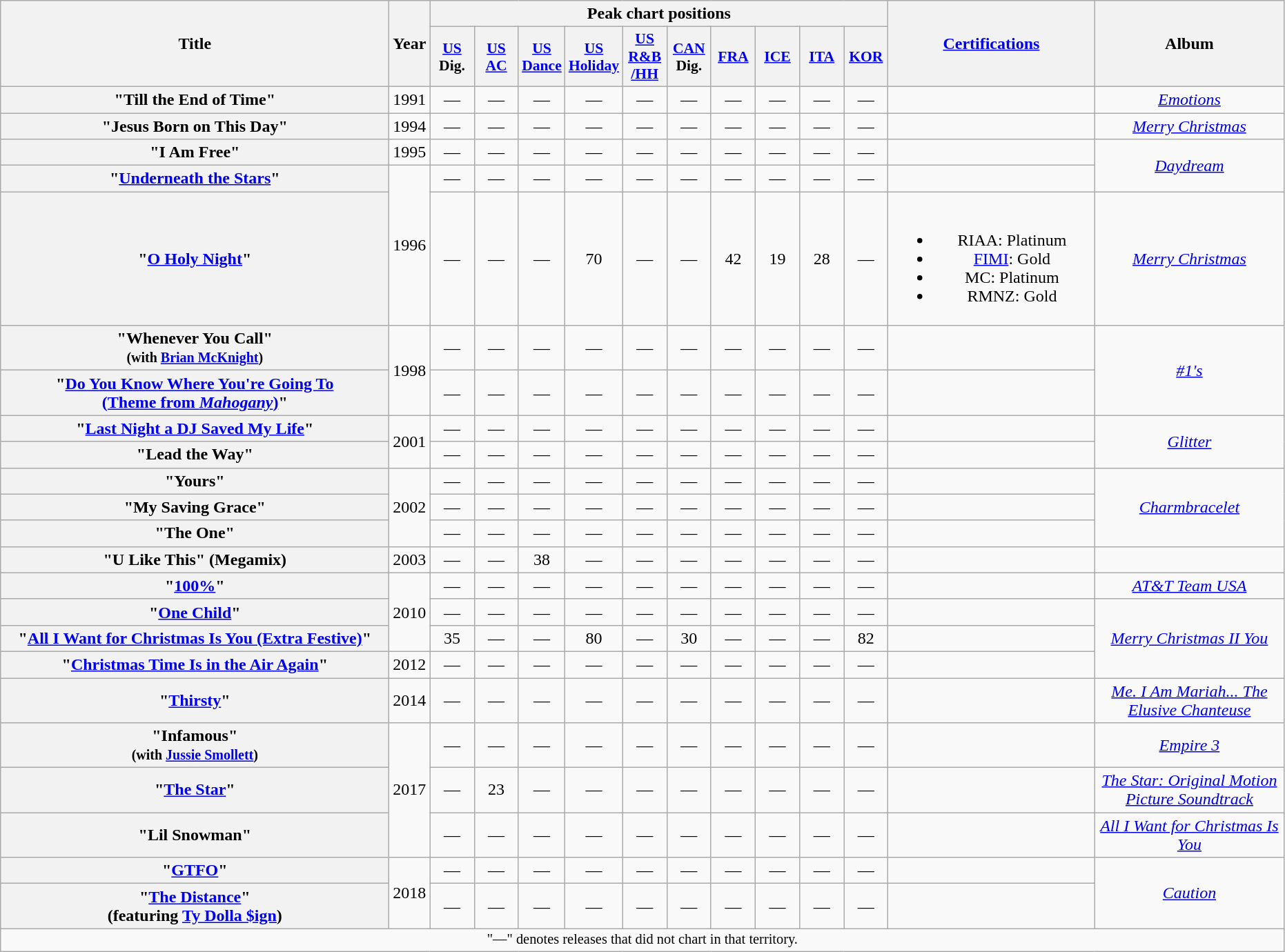<table class="wikitable plainrowheaders" style="text-align:center;">
<tr>
<th scope="col" rowspan="2" style="width:23em;">Title</th>
<th scope="col" rowspan="2">Year</th>
<th scope="col" colspan="10">Peak chart positions</th>
<th scope="col" rowspan="2" style="width:12em;"><a href='#'>Certifications</a></th>
<th scope="col" rowspan="2" style="width:11em;">Album</th>
</tr>
<tr>
<th scope="col" style="width:2.5em; font-size:90%;"><a href='#'>US</a> Dig.<br></th>
<th scope="col" style="width:2.5em; font-size:90%;"><a href='#'>US<br>AC</a><br></th>
<th scope="col" style="width:2.5em; font-size:90%;"><a href='#'>US<br>Dance</a><br></th>
<th scope="col" style="width:2.5em; font-size:90%;"><a href='#'>US<br>Holiday</a><br></th>
<th scope="col" style="width:2.5em; font-size:90%;"><a href='#'>US<br>R&B<br>/HH</a><br></th>
<th scope="col" style="width:2.5em; font-size:90%;"><a href='#'>CAN</a> Dig.<br></th>
<th scope="col" style="width:2.5em; font-size:90%;"><a href='#'>FRA</a><br></th>
<th scope="col" style="width:2.5em; font-size:90%;"><a href='#'>ICE</a><br></th>
<th scope="col" style="width:2.5em; font-size:90%;"><a href='#'>ITA</a><br></th>
<th scope="col" style="width:2.5em; font-size:90%;"><a href='#'>KOR</a><br></th>
</tr>
<tr>
<th scope="row">"Till the End of Time"</th>
<td>1991</td>
<td>—</td>
<td>—</td>
<td>—</td>
<td>—</td>
<td>—</td>
<td>—</td>
<td>—</td>
<td>—</td>
<td>—</td>
<td>—</td>
<td></td>
<td><em><a href='#'>Emotions</a></em></td>
</tr>
<tr>
<th scope="row">"Jesus Born on This Day"</th>
<td>1994</td>
<td>—</td>
<td>—</td>
<td>—</td>
<td>—</td>
<td>—</td>
<td>—</td>
<td>—</td>
<td>—</td>
<td>—</td>
<td>—</td>
<td></td>
<td><em><a href='#'>Merry Christmas</a></em></td>
</tr>
<tr>
<th scope="row">"I Am Free"</th>
<td>1995</td>
<td>—</td>
<td>—</td>
<td>—</td>
<td>—</td>
<td>—</td>
<td>—</td>
<td>—</td>
<td>—</td>
<td>—</td>
<td>—</td>
<td></td>
<td rowspan="2"><em><a href='#'>Daydream</a></em></td>
</tr>
<tr>
<th scope="row">"<a href='#'>Underneath the Stars</a>"</th>
<td rowspan="2">1996</td>
<td>—</td>
<td>—</td>
<td>—</td>
<td>—</td>
<td>—</td>
<td>—</td>
<td>—</td>
<td>—</td>
<td>—</td>
<td>—</td>
<td></td>
</tr>
<tr>
<th scope="row">"<a href='#'>O Holy Night</a>"</th>
<td>—</td>
<td>—</td>
<td>—</td>
<td>70</td>
<td>—</td>
<td>—</td>
<td>42</td>
<td>19</td>
<td>28</td>
<td>—</td>
<td><br><ul><li>RIAA: Platinum</li><li><a href='#'>FIMI</a>: Gold</li><li>MC: Platinum</li><li>RMNZ: Gold</li></ul></td>
<td><em><a href='#'>Merry Christmas</a></em></td>
</tr>
<tr>
<th scope="row">"Whenever You Call" <br> <small>(with <a href='#'>Brian McKnight</a>)</small></th>
<td rowspan="2">1998</td>
<td>—</td>
<td>—</td>
<td>—</td>
<td>—</td>
<td>—</td>
<td>—</td>
<td>—</td>
<td>—</td>
<td>—</td>
<td>—</td>
<td></td>
<td rowspan="2"><em><a href='#'>#1's</a></em></td>
</tr>
<tr>
<th scope="row">"<a href='#'>Do You Know Where You're Going To <br> (Theme from <em>Mahogany</em>)</a>"</th>
<td>—</td>
<td>—</td>
<td>—</td>
<td>—</td>
<td>—</td>
<td>—</td>
<td>—</td>
<td>—</td>
<td>—</td>
<td>—</td>
<td></td>
</tr>
<tr>
<th scope="row">"<a href='#'>Last Night a DJ Saved My Life</a>"</th>
<td rowspan="2">2001</td>
<td>—</td>
<td>—</td>
<td>—</td>
<td>—</td>
<td>—</td>
<td>—</td>
<td>—</td>
<td>—</td>
<td>—</td>
<td>—</td>
<td></td>
<td rowspan="2"><em><a href='#'>Glitter</a></em></td>
</tr>
<tr>
<th scope="row">"Lead the Way"</th>
<td>—</td>
<td>—</td>
<td>—</td>
<td>—</td>
<td>—</td>
<td>—</td>
<td>—</td>
<td>—</td>
<td>—</td>
<td>—</td>
<td></td>
</tr>
<tr>
<th scope="row">"Yours"</th>
<td rowspan="3">2002</td>
<td>—</td>
<td>—</td>
<td>—</td>
<td>—</td>
<td>—</td>
<td>—</td>
<td>—</td>
<td>—</td>
<td>—</td>
<td>—</td>
<td></td>
<td rowspan="3"><em><a href='#'>Charmbracelet</a></em></td>
</tr>
<tr>
<th scope="row">"My Saving Grace"</th>
<td>—</td>
<td>—</td>
<td>—</td>
<td>—</td>
<td>—</td>
<td>—</td>
<td>—</td>
<td>—</td>
<td>—</td>
<td>—</td>
<td></td>
</tr>
<tr>
<th scope="row">"The One"</th>
<td>—</td>
<td>—</td>
<td>—</td>
<td>—</td>
<td>—</td>
<td>—</td>
<td>—</td>
<td>—</td>
<td>—</td>
<td>—</td>
<td></td>
</tr>
<tr>
<th scope="row">"U Like This" (Megamix)</th>
<td>2003</td>
<td>—</td>
<td>—</td>
<td>38</td>
<td>—</td>
<td>—</td>
<td>—</td>
<td>—</td>
<td>—</td>
<td>—</td>
<td>—</td>
<td></td>
<td></td>
</tr>
<tr>
<th scope="row">"<a href='#'>100%</a>"</th>
<td rowspan="3">2010</td>
<td>—</td>
<td>—</td>
<td>—</td>
<td>—</td>
<td>—</td>
<td>—</td>
<td>—</td>
<td>—</td>
<td>—</td>
<td>—</td>
<td></td>
<td><em><a href='#'>AT&T Team USA</a></em></td>
</tr>
<tr>
<th scope="row">"<a href='#'>One Child</a>"</th>
<td>—</td>
<td>—</td>
<td>—</td>
<td>—</td>
<td>—</td>
<td>—</td>
<td>—</td>
<td>—</td>
<td>—</td>
<td>—</td>
<td></td>
<td rowspan="3"><em><a href='#'>Merry Christmas II You</a></em></td>
</tr>
<tr>
<th scope="row">"<a href='#'>All I Want for Christmas Is You (Extra Festive)</a>"</th>
<td>35</td>
<td>—</td>
<td>—</td>
<td>80</td>
<td>—</td>
<td>30</td>
<td>—</td>
<td>—</td>
<td>—</td>
<td>82</td>
<td></td>
</tr>
<tr>
<th scope="row">"<a href='#'>Christmas Time Is in the Air Again</a>"</th>
<td>2012</td>
<td>—</td>
<td>—</td>
<td>—</td>
<td>—</td>
<td>—</td>
<td>—</td>
<td>—</td>
<td>—</td>
<td>—</td>
<td>—</td>
<td></td>
</tr>
<tr>
<th scope="row">"<a href='#'>Thirsty</a>"</th>
<td>2014</td>
<td>—</td>
<td>—</td>
<td>—</td>
<td>—</td>
<td>—</td>
<td>—</td>
<td>—</td>
<td>—</td>
<td>—</td>
<td>—</td>
<td></td>
<td><em><a href='#'>Me. I Am Mariah... The Elusive Chanteuse</a></em></td>
</tr>
<tr>
<th scope="row">"Infamous" <br><small>(with <a href='#'>Jussie Smollett</a>)</small></th>
<td rowspan="3">2017</td>
<td>—</td>
<td>—</td>
<td>—</td>
<td>—</td>
<td>—</td>
<td>—</td>
<td>—</td>
<td>—</td>
<td>—</td>
<td>—</td>
<td></td>
<td><em><a href='#'>Empire 3</a></em></td>
</tr>
<tr>
<th scope="row">"<a href='#'>The Star</a>"</th>
<td>—</td>
<td>23</td>
<td>—</td>
<td>—</td>
<td>—</td>
<td>—</td>
<td>—</td>
<td>—</td>
<td>—</td>
<td>—</td>
<td></td>
<td><em><a href='#'>The Star: Original Motion Picture Soundtrack</a></em></td>
</tr>
<tr>
<th scope="row">"Lil Snowman"</th>
<td>—</td>
<td>—</td>
<td>—</td>
<td>—</td>
<td>—</td>
<td>—</td>
<td>—</td>
<td>—</td>
<td>—</td>
<td>—</td>
<td></td>
<td><em><a href='#'>All I Want for Christmas Is You</a></em></td>
</tr>
<tr>
<th scope="row">"<a href='#'>GTFO</a>"</th>
<td rowspan="2">2018</td>
<td>—</td>
<td>—</td>
<td>—</td>
<td>—</td>
<td>—</td>
<td>—</td>
<td>—</td>
<td>—</td>
<td>—</td>
<td>—</td>
<td></td>
<td rowspan="2"><em><a href='#'>Caution</a></em></td>
</tr>
<tr>
<th scope="row">"<a href='#'>The Distance</a>"<br><span>(featuring <a href='#'>Ty Dolla $ign</a>)</span></th>
<td>—</td>
<td>—</td>
<td>—</td>
<td>—</td>
<td>—</td>
<td>—</td>
<td>—</td>
<td>—</td>
<td>—</td>
<td>—</td>
<td></td>
</tr>
<tr>
<td align="center" colspan="15" style="font-size:85%">"—" denotes releases that did not chart in that territory.</td>
</tr>
</table>
